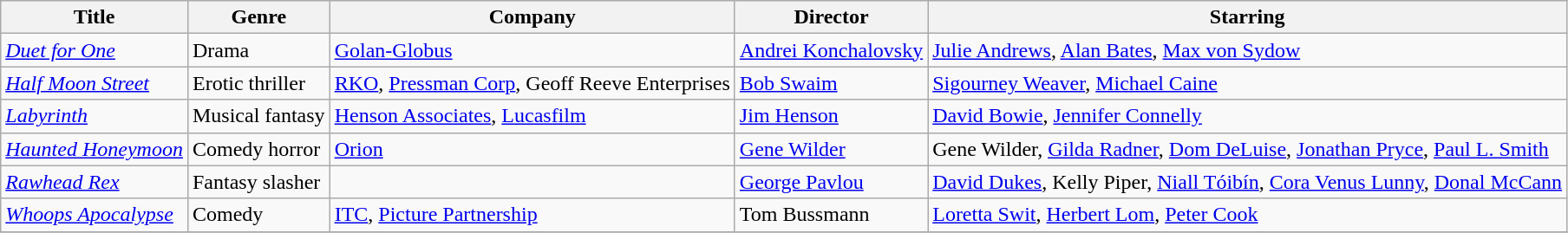<table class="wikitable unsortable">
<tr>
<th>Title</th>
<th>Genre</th>
<th>Company</th>
<th>Director</th>
<th>Starring</th>
</tr>
<tr>
<td><em><a href='#'>Duet for One</a></em></td>
<td>Drama</td>
<td><a href='#'>Golan-Globus</a></td>
<td><a href='#'>Andrei Konchalovsky</a></td>
<td><a href='#'>Julie Andrews</a>, <a href='#'>Alan Bates</a>, <a href='#'>Max von Sydow</a></td>
</tr>
<tr>
<td><em><a href='#'>Half Moon Street</a></em></td>
<td>Erotic thriller</td>
<td><a href='#'>RKO</a>, <a href='#'>Pressman Corp</a>, Geoff Reeve Enterprises</td>
<td><a href='#'>Bob Swaim</a></td>
<td><a href='#'>Sigourney Weaver</a>, <a href='#'>Michael Caine</a></td>
</tr>
<tr>
<td><em><a href='#'>Labyrinth</a></em></td>
<td>Musical fantasy</td>
<td><a href='#'>Henson Associates</a>, <a href='#'>Lucasfilm</a></td>
<td><a href='#'>Jim Henson</a></td>
<td><a href='#'>David Bowie</a>, <a href='#'>Jennifer Connelly</a></td>
</tr>
<tr>
<td><em><a href='#'>Haunted Honeymoon</a></em></td>
<td>Comedy horror</td>
<td><a href='#'>Orion</a></td>
<td><a href='#'>Gene Wilder</a></td>
<td>Gene Wilder, <a href='#'>Gilda Radner</a>, <a href='#'>Dom DeLuise</a>, <a href='#'>Jonathan Pryce</a>, <a href='#'>Paul L. Smith</a></td>
</tr>
<tr>
<td><em><a href='#'>Rawhead Rex</a></em></td>
<td>Fantasy slasher</td>
<td></td>
<td><a href='#'>George Pavlou</a></td>
<td><a href='#'>David Dukes</a>, Kelly Piper, <a href='#'>Niall Tóibín</a>, <a href='#'>Cora Venus Lunny</a>, <a href='#'>Donal McCann</a></td>
</tr>
<tr>
<td><em><a href='#'>Whoops Apocalypse</a></em></td>
<td>Comedy</td>
<td><a href='#'>ITC</a>, <a href='#'>Picture Partnership</a></td>
<td>Tom Bussmann</td>
<td><a href='#'>Loretta Swit</a>, <a href='#'>Herbert Lom</a>, <a href='#'>Peter Cook</a></td>
</tr>
<tr>
</tr>
</table>
